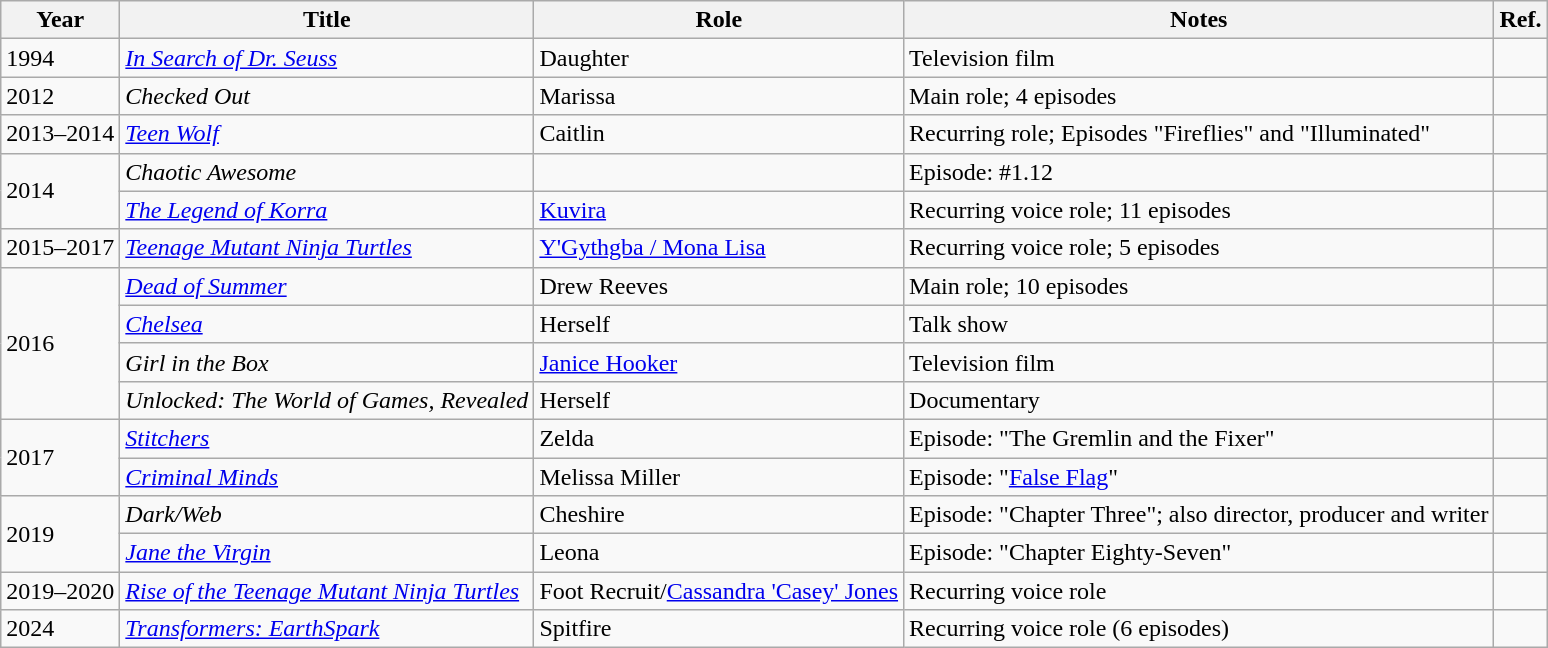<table class="wikitable sortable">
<tr>
<th>Year</th>
<th>Title</th>
<th>Role</th>
<th class="unsortable">Notes</th>
<th>Ref.</th>
</tr>
<tr>
<td>1994</td>
<td><em><a href='#'>In Search of Dr. Seuss</a></em></td>
<td>Daughter</td>
<td>Television film</td>
<td></td>
</tr>
<tr>
<td>2012</td>
<td><em>Checked Out</em></td>
<td>Marissa</td>
<td>Main role; 4 episodes</td>
<td></td>
</tr>
<tr>
<td>2013–2014</td>
<td><em><a href='#'>Teen Wolf</a></em></td>
<td>Caitlin</td>
<td>Recurring role; Episodes "Fireflies" and "Illuminated"</td>
<td></td>
</tr>
<tr>
<td rowspan = "2">2014</td>
<td><em>Chaotic Awesome</em></td>
<td></td>
<td>Episode: #1.12</td>
<td></td>
</tr>
<tr>
<td><em><a href='#'>The Legend of Korra</a></em></td>
<td><a href='#'>Kuvira</a></td>
<td>Recurring voice role; 11 episodes</td>
<td></td>
</tr>
<tr>
<td>2015–2017</td>
<td><em><a href='#'>Teenage Mutant Ninja Turtles</a></em></td>
<td><a href='#'>Y'Gythgba / Mona Lisa</a></td>
<td>Recurring voice role; 5 episodes</td>
<td></td>
</tr>
<tr>
<td rowspan="4">2016</td>
<td><em><a href='#'>Dead of Summer</a></em></td>
<td>Drew Reeves</td>
<td>Main role; 10 episodes</td>
<td></td>
</tr>
<tr>
<td><em><a href='#'>Chelsea</a></em></td>
<td>Herself</td>
<td>Talk show</td>
<td></td>
</tr>
<tr>
<td><em>Girl in the Box</em></td>
<td><a href='#'>Janice Hooker</a></td>
<td>Television film</td>
<td></td>
</tr>
<tr>
<td><em>Unlocked: The World of Games, Revealed</em></td>
<td>Herself</td>
<td>Documentary</td>
<td></td>
</tr>
<tr>
<td rowspan="2">2017</td>
<td><em><a href='#'>Stitchers</a></em></td>
<td>Zelda</td>
<td>Episode: "The Gremlin and the Fixer"</td>
<td></td>
</tr>
<tr>
<td><em><a href='#'>Criminal Minds</a></em></td>
<td>Melissa Miller</td>
<td>Episode: "<a href='#'>False Flag</a>"</td>
<td></td>
</tr>
<tr>
<td rowspan="2">2019</td>
<td><em>Dark/Web</em></td>
<td>Cheshire</td>
<td>Episode: "Chapter Three"; also director, producer and writer</td>
<td></td>
</tr>
<tr>
<td><em><a href='#'>Jane the Virgin</a></em></td>
<td>Leona</td>
<td>Episode: "Chapter Eighty-Seven"</td>
<td></td>
</tr>
<tr>
<td>2019–2020</td>
<td><em><a href='#'>Rise of the Teenage Mutant Ninja Turtles</a></em></td>
<td>Foot Recruit/<a href='#'>Cassandra 'Casey' Jones</a></td>
<td>Recurring voice role</td>
<td></td>
</tr>
<tr>
<td>2024</td>
<td><em><a href='#'>Transformers: EarthSpark</a></em></td>
<td>Spitfire</td>
<td>Recurring voice role (6 episodes)</td>
<td></td>
</tr>
</table>
